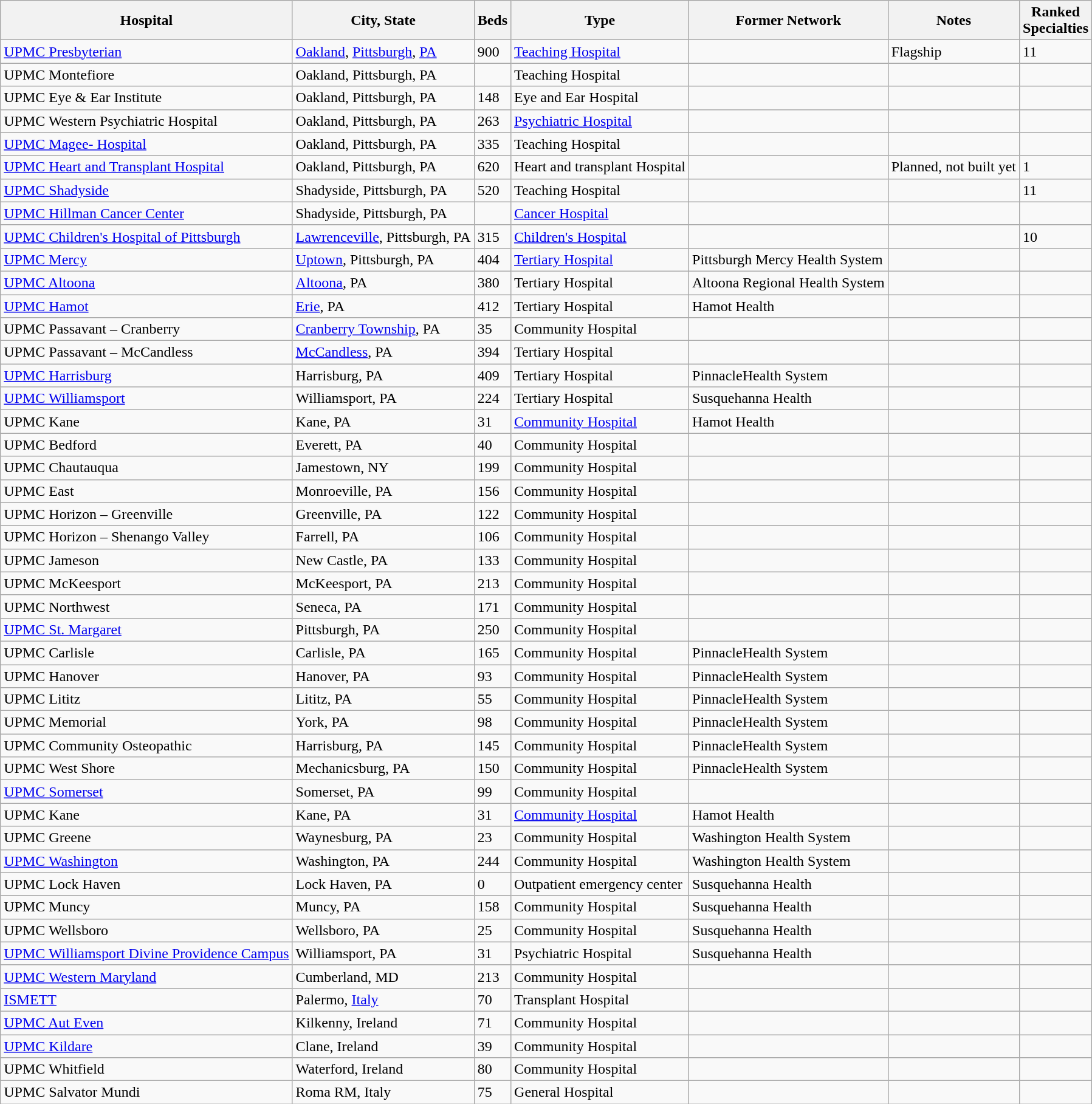<table class="wikitable sortable">
<tr>
<th>Hospital</th>
<th>City, State</th>
<th>Beds</th>
<th>Type</th>
<th>Former Network</th>
<th>Notes</th>
<th>Ranked<br>Specialties</th>
</tr>
<tr>
<td><a href='#'>UPMC Presbyterian</a></td>
<td><a href='#'>Oakland</a>, <a href='#'>Pittsburgh</a>, <a href='#'>PA</a></td>
<td>900</td>
<td><a href='#'>Teaching Hospital</a></td>
<td></td>
<td>Flagship</td>
<td>11</td>
</tr>
<tr>
<td>UPMC Montefiore</td>
<td>Oakland, Pittsburgh, PA</td>
<td></td>
<td>Teaching Hospital</td>
<td></td>
<td></td>
<td></td>
</tr>
<tr>
<td>UPMC Eye & Ear Institute</td>
<td>Oakland, Pittsburgh, PA</td>
<td>148</td>
<td>Eye and Ear Hospital</td>
<td></td>
<td></td>
<td></td>
</tr>
<tr>
<td>UPMC Western Psychiatric Hospital</td>
<td>Oakland, Pittsburgh, PA</td>
<td>263</td>
<td><a href='#'>Psychiatric Hospital</a></td>
<td></td>
<td></td>
<td></td>
</tr>
<tr>
<td><a href='#'>UPMC Magee- Hospital</a></td>
<td>Oakland, Pittsburgh, PA</td>
<td>335</td>
<td>Teaching Hospital</td>
<td></td>
<td></td>
<td></td>
</tr>
<tr>
<td><a href='#'>UPMC Heart and Transplant Hospital</a></td>
<td>Oakland, Pittsburgh, PA</td>
<td>620</td>
<td>Heart and transplant Hospital</td>
<td></td>
<td>Planned, not built yet</td>
<td>1</td>
</tr>
<tr>
<td><a href='#'>UPMC Shadyside</a></td>
<td>Shadyside, Pittsburgh, PA</td>
<td>520</td>
<td>Teaching Hospital</td>
<td></td>
<td></td>
<td>11</td>
</tr>
<tr>
<td><a href='#'>UPMC Hillman Cancer Center</a></td>
<td>Shadyside, Pittsburgh, PA</td>
<td></td>
<td><a href='#'>Cancer Hospital</a></td>
<td></td>
<td></td>
<td></td>
</tr>
<tr>
<td><a href='#'>UPMC Children's Hospital of Pittsburgh</a></td>
<td><a href='#'>Lawrenceville</a>, Pittsburgh, PA</td>
<td>315</td>
<td><a href='#'>Children's Hospital</a></td>
<td></td>
<td></td>
<td>10</td>
</tr>
<tr>
<td><a href='#'>UPMC Mercy</a></td>
<td><a href='#'>Uptown</a>, Pittsburgh, PA</td>
<td>404</td>
<td><a href='#'>Tertiary Hospital</a></td>
<td>Pittsburgh Mercy Health System</td>
<td></td>
<td></td>
</tr>
<tr>
<td><a href='#'>UPMC Altoona</a></td>
<td><a href='#'>Altoona</a>, PA</td>
<td>380</td>
<td>Tertiary Hospital</td>
<td>Altoona Regional Health System</td>
<td></td>
<td></td>
</tr>
<tr>
<td><a href='#'>UPMC Hamot</a></td>
<td><a href='#'>Erie</a>, PA</td>
<td>412</td>
<td>Tertiary Hospital</td>
<td>Hamot Health</td>
<td></td>
<td></td>
</tr>
<tr>
<td>UPMC Passavant – Cranberry</td>
<td><a href='#'>Cranberry Township</a>, PA</td>
<td>35</td>
<td>Community Hospital</td>
<td></td>
<td></td>
<td></td>
</tr>
<tr>
<td>UPMC Passavant – McCandless</td>
<td><a href='#'>McCandless</a>, PA</td>
<td>394</td>
<td>Tertiary Hospital</td>
<td></td>
<td></td>
<td></td>
</tr>
<tr>
<td><a href='#'>UPMC Harrisburg</a></td>
<td>Harrisburg, PA</td>
<td>409</td>
<td>Tertiary Hospital</td>
<td>PinnacleHealth System</td>
<td></td>
<td></td>
</tr>
<tr>
<td><a href='#'>UPMC Williamsport</a></td>
<td>Williamsport, PA</td>
<td>224</td>
<td>Tertiary Hospital</td>
<td>Susquehanna Health</td>
<td></td>
<td></td>
</tr>
<tr>
<td>UPMC Kane</td>
<td>Kane, PA</td>
<td>31</td>
<td><a href='#'>Community Hospital</a></td>
<td>Hamot Health</td>
<td></td>
<td></td>
</tr>
<tr>
<td>UPMC Bedford</td>
<td>Everett, PA</td>
<td>40</td>
<td>Community Hospital</td>
<td></td>
<td></td>
<td></td>
</tr>
<tr>
<td>UPMC Chautauqua</td>
<td>Jamestown, NY</td>
<td>199</td>
<td>Community Hospital</td>
<td></td>
<td></td>
<td></td>
</tr>
<tr>
<td>UPMC East</td>
<td>Monroeville, PA</td>
<td>156</td>
<td>Community Hospital</td>
<td></td>
<td></td>
<td></td>
</tr>
<tr>
<td>UPMC Horizon – Greenville</td>
<td>Greenville, PA</td>
<td>122</td>
<td>Community Hospital</td>
<td></td>
<td></td>
<td></td>
</tr>
<tr>
<td>UPMC Horizon – Shenango Valley</td>
<td>Farrell, PA</td>
<td>106</td>
<td>Community Hospital</td>
<td></td>
<td></td>
<td></td>
</tr>
<tr>
<td>UPMC Jameson</td>
<td>New Castle, PA</td>
<td>133</td>
<td>Community Hospital</td>
<td></td>
<td></td>
<td></td>
</tr>
<tr>
<td>UPMC McKeesport</td>
<td>McKeesport, PA</td>
<td>213</td>
<td>Community Hospital</td>
<td></td>
<td></td>
<td></td>
</tr>
<tr>
<td>UPMC Northwest</td>
<td>Seneca, PA</td>
<td>171</td>
<td>Community Hospital</td>
<td></td>
<td></td>
<td></td>
</tr>
<tr>
<td><a href='#'>UPMC St. Margaret</a></td>
<td>Pittsburgh, PA</td>
<td>250</td>
<td>Community Hospital</td>
<td></td>
<td></td>
<td></td>
</tr>
<tr>
<td>UPMC Carlisle</td>
<td>Carlisle, PA</td>
<td>165</td>
<td>Community Hospital</td>
<td>PinnacleHealth System</td>
<td></td>
<td></td>
</tr>
<tr>
<td>UPMC Hanover</td>
<td>Hanover, PA</td>
<td>93</td>
<td>Community Hospital</td>
<td>PinnacleHealth System</td>
<td></td>
<td></td>
</tr>
<tr>
<td>UPMC Lititz</td>
<td>Lititz, PA</td>
<td>55</td>
<td>Community Hospital</td>
<td>PinnacleHealth System</td>
<td></td>
<td></td>
</tr>
<tr>
<td>UPMC Memorial</td>
<td>York, PA</td>
<td>98</td>
<td>Community Hospital</td>
<td>PinnacleHealth System</td>
<td></td>
<td></td>
</tr>
<tr>
<td>UPMC Community Osteopathic</td>
<td>Harrisburg, PA</td>
<td>145</td>
<td>Community Hospital</td>
<td>PinnacleHealth System</td>
<td></td>
<td></td>
</tr>
<tr>
<td>UPMC West Shore</td>
<td>Mechanicsburg, PA</td>
<td>150</td>
<td>Community Hospital</td>
<td>PinnacleHealth System</td>
<td></td>
<td></td>
</tr>
<tr>
<td><a href='#'>UPMC Somerset</a></td>
<td>Somerset, PA</td>
<td>99</td>
<td>Community Hospital</td>
<td></td>
<td></td>
<td></td>
</tr>
<tr>
<td>UPMC Kane</td>
<td>Kane, PA</td>
<td>31</td>
<td><a href='#'>Community Hospital</a></td>
<td>Hamot Health</td>
<td></td>
<td></td>
</tr>
<tr>
<td>UPMC Greene</td>
<td>Waynesburg, PA</td>
<td>23</td>
<td>Community Hospital</td>
<td>Washington Health System</td>
<td></td>
<td></td>
</tr>
<tr>
<td><a href='#'>UPMC Washington</a></td>
<td>Washington, PA</td>
<td>244</td>
<td>Community Hospital</td>
<td>Washington Health System</td>
<td></td>
<td></td>
</tr>
<tr>
<td>UPMC Lock Haven</td>
<td>Lock Haven, PA</td>
<td>0</td>
<td>Outpatient emergency center</td>
<td>Susquehanna Health</td>
<td></td>
<td></td>
</tr>
<tr>
<td>UPMC Muncy</td>
<td>Muncy, PA</td>
<td>158</td>
<td>Community Hospital</td>
<td>Susquehanna Health</td>
<td></td>
<td></td>
</tr>
<tr>
<td>UPMC Wellsboro</td>
<td>Wellsboro, PA</td>
<td>25</td>
<td>Community Hospital</td>
<td>Susquehanna Health</td>
<td></td>
<td></td>
</tr>
<tr>
<td><a href='#'>UPMC Williamsport Divine Providence Campus</a></td>
<td>Williamsport, PA</td>
<td>31</td>
<td>Psychiatric Hospital</td>
<td>Susquehanna Health</td>
<td></td>
<td></td>
</tr>
<tr>
<td><a href='#'>UPMC Western Maryland</a></td>
<td>Cumberland, MD</td>
<td>213</td>
<td>Community Hospital</td>
<td></td>
<td></td>
<td></td>
</tr>
<tr>
<td><a href='#'>ISMETT</a></td>
<td>Palermo, <a href='#'>Italy</a></td>
<td>70</td>
<td>Transplant Hospital</td>
<td></td>
<td></td>
<td></td>
</tr>
<tr>
<td><a href='#'>UPMC Aut Even</a></td>
<td>Kilkenny, Ireland</td>
<td>71</td>
<td>Community Hospital</td>
<td></td>
<td></td>
<td></td>
</tr>
<tr>
<td><a href='#'>UPMC Kildare</a></td>
<td>Clane, Ireland</td>
<td>39</td>
<td>Community Hospital</td>
<td></td>
<td></td>
<td></td>
</tr>
<tr>
<td>UPMC Whitfield</td>
<td>Waterford, Ireland</td>
<td>80</td>
<td>Community Hospital</td>
<td></td>
<td></td>
<td></td>
</tr>
<tr>
<td>UPMC Salvator Mundi</td>
<td>Roma RM, Italy</td>
<td>75</td>
<td>General Hospital</td>
<td></td>
<td></td>
<td></td>
</tr>
</table>
